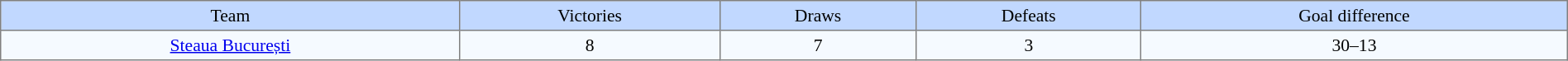<table border=1 style="border-collapse:collapse; font-size:90%;" cellpadding=3 cellspacing=0 width=100%>
<tr bgcolor=#C1D8FF align=center>
<td>Team</td>
<td>Victories</td>
<td>Draws</td>
<td>Defeats</td>
<td>Goal difference</td>
</tr>
<tr align=center bgcolor=#F5FAFF>
<td><a href='#'>Steaua București</a></td>
<td>8</td>
<td>7</td>
<td>3</td>
<td>30–13</td>
</tr>
</table>
